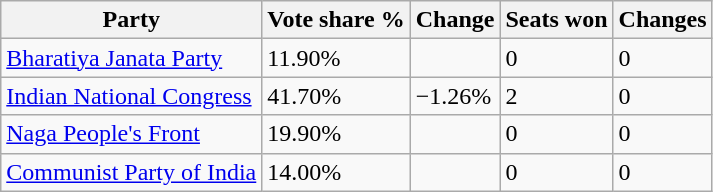<table class="wikitable sortable">
<tr>
<th>Party</th>
<th>Vote share %</th>
<th>Change</th>
<th>Seats won</th>
<th>Changes</th>
</tr>
<tr>
<td><a href='#'>Bharatiya Janata Party</a></td>
<td>11.90%</td>
<td></td>
<td>0</td>
<td>0</td>
</tr>
<tr>
<td><a href='#'>Indian National Congress</a></td>
<td>41.70%</td>
<td>−1.26%</td>
<td>2</td>
<td>0</td>
</tr>
<tr>
<td><a href='#'>Naga People's Front</a></td>
<td>19.90%</td>
<td></td>
<td>0</td>
<td>0</td>
</tr>
<tr>
<td><a href='#'>Communist Party of India</a></td>
<td>14.00%</td>
<td></td>
<td>0</td>
<td>0</td>
</tr>
</table>
